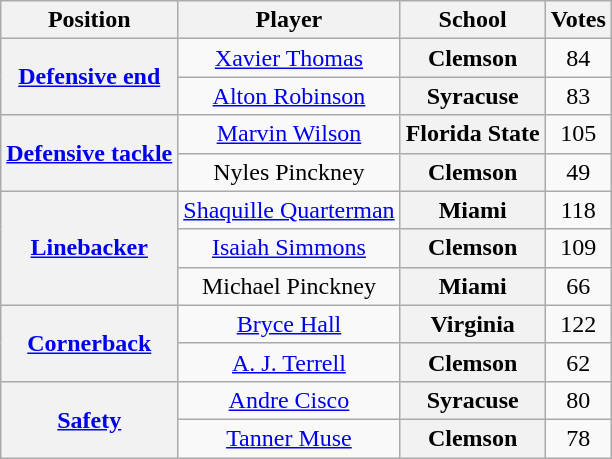<table class="wikitable" style="text-align: center;">
<tr>
<th>Position</th>
<th>Player</th>
<th>School</th>
<th>Votes</th>
</tr>
<tr>
<th rowspan="2"><a href='#'>Defensive end</a></th>
<td><a href='#'>Xavier Thomas</a></td>
<th style=>Clemson</th>
<td>84</td>
</tr>
<tr>
<td><a href='#'>Alton Robinson</a></td>
<th style=>Syracuse</th>
<td>83</td>
</tr>
<tr>
<th rowspan="2"><a href='#'>Defensive tackle</a></th>
<td><a href='#'>Marvin Wilson</a></td>
<th style=>Florida State</th>
<td>105</td>
</tr>
<tr>
<td>Nyles Pinckney</td>
<th style=>Clemson</th>
<td>49</td>
</tr>
<tr>
<th rowspan="3"><a href='#'>Linebacker</a></th>
<td><a href='#'>Shaquille Quarterman</a></td>
<th style=>Miami</th>
<td>118</td>
</tr>
<tr>
<td><a href='#'>Isaiah Simmons</a></td>
<th style=>Clemson</th>
<td>109</td>
</tr>
<tr>
<td>Michael Pinckney</td>
<th style=>Miami</th>
<td>66</td>
</tr>
<tr>
<th rowspan="2"><a href='#'>Cornerback</a></th>
<td><a href='#'>Bryce Hall</a></td>
<th style=>Virginia</th>
<td>122</td>
</tr>
<tr>
<td><a href='#'>A. J. Terrell</a></td>
<th style=>Clemson</th>
<td>62</td>
</tr>
<tr>
<th rowspan="2"><a href='#'>Safety</a></th>
<td><a href='#'>Andre Cisco</a></td>
<th style=>Syracuse</th>
<td>80</td>
</tr>
<tr>
<td><a href='#'>Tanner Muse</a></td>
<th style=>Clemson</th>
<td>78</td>
</tr>
</table>
